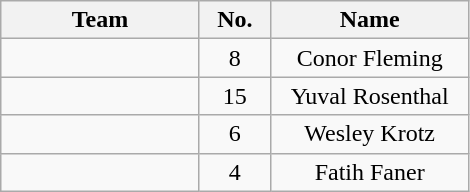<table class="wikitable" style="text-align:center;">
<tr>
<th width=125>Team</th>
<th width=40>No.</th>
<th width=125>Name</th>
</tr>
<tr>
<td style="text-align:left;"></td>
<td>8</td>
<td>Conor Fleming</td>
</tr>
<tr>
<td style="text-align:left;"></td>
<td>15</td>
<td>Yuval Rosenthal</td>
</tr>
<tr>
<td style="text-align:left;"></td>
<td>6</td>
<td>Wesley Krotz</td>
</tr>
<tr>
<td style="text-align:left;"></td>
<td>4</td>
<td>Fatih Faner</td>
</tr>
</table>
